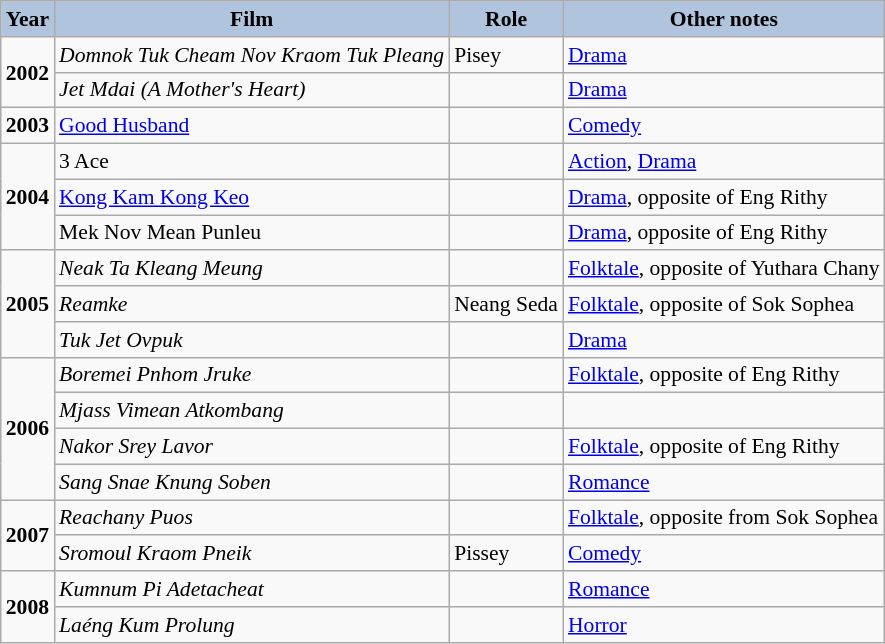<table class="wikitable" style="font-size:90%;">
<tr>
<th style="background:#B0C4DE;">Year</th>
<th style="background:#B0C4DE;">Film</th>
<th style="background:#B0C4DE;">Role</th>
<th style="background:#B0C4DE;">Other notes</th>
</tr>
<tr>
<td rowspan=2><strong>2002</strong></td>
<td><em>Domnok Tuk Cheam Nov Kraom Tuk Pleang </em></td>
<td>Pisey</td>
<td><a href='#'>Drama</a></td>
</tr>
<tr>
<td><em>Jet Mdai (A Mother's Heart)</em></td>
<td></td>
<td><a href='#'>Drama</a></td>
</tr>
<tr>
<td><strong>2003</strong></td>
<td><a href='#'>Good Husband</a></td>
<td></td>
<td><a href='#'>Comedy</a></td>
</tr>
<tr>
<td rowspan=3><strong>2004</strong></td>
<td>3 Ace</td>
<td></td>
<td><a href='#'>Action</a>, <a href='#'>Drama</a></td>
</tr>
<tr>
<td><a href='#'>Kong Kam Kong Keo</a></td>
<td></td>
<td><a href='#'>Drama</a>, opposite of Eng Rithy</td>
</tr>
<tr>
<td>Mek Nov Mean Punleu</td>
<td></td>
<td><a href='#'>Drama</a>, opposite of Eng Rithy</td>
</tr>
<tr>
<td rowspan=3><strong>2005</strong></td>
<td><em>Neak Ta Kleang Meung</em></td>
<td></td>
<td><a href='#'>Folktale</a>, opposite of Yuthara Chany</td>
</tr>
<tr>
<td><em>Reamke</em></td>
<td>Neang Seda</td>
<td><a href='#'>Folktale</a>, opposite of Sok Sophea</td>
</tr>
<tr>
<td><em>Tuk Jet Ovpuk</em></td>
<td></td>
<td><a href='#'>Drama</a></td>
</tr>
<tr>
<td rowspan=4><strong>2006</strong></td>
<td><em>Boremei Pnhom Jruke</em></td>
<td></td>
<td><a href='#'>Folktale</a>, opposite of Eng Rithy</td>
</tr>
<tr>
<td><em>Mjass Vimean Atkombang </em></td>
<td></td>
</tr>
<tr>
<td><em>Nakor Srey Lavor</em></td>
<td></td>
<td><a href='#'>Folktale</a>, opposite of Eng Rithy</td>
</tr>
<tr>
<td><em>Sang Snae Knung Soben</em></td>
<td></td>
<td><a href='#'>Romance</a></td>
</tr>
<tr>
<td rowspan=2><strong>2007</strong></td>
<td><em>Reachany Puos</em></td>
<td></td>
<td><a href='#'>Folktale</a>, opposite from Sok Sophea</td>
</tr>
<tr>
<td><em>Sromoul Kraom Pneik</em></td>
<td>Pissey</td>
<td><a href='#'>Comedy</a></td>
</tr>
<tr>
<td rowspan=2><strong>2008</strong></td>
<td><em>Kumnum Pi Adetacheat</em></td>
<td></td>
<td><a href='#'>Romance</a></td>
</tr>
<tr>
<td><em>Laéng Kum Prolung</em></td>
<td></td>
<td><a href='#'>Horror</a></td>
</tr>
</table>
